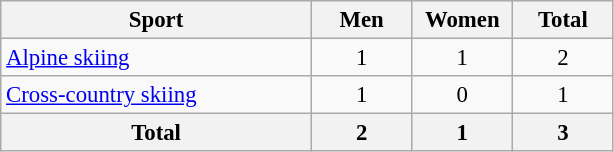<table class="wikitable sortable" style="text-align:center; font-size:95%">
<tr>
<th width=200>Sport</th>
<th width=60>Men</th>
<th width=60>Women</th>
<th width=60>Total</th>
</tr>
<tr>
<td align=left><a href='#'>Alpine skiing</a></td>
<td>1</td>
<td>1</td>
<td>2</td>
</tr>
<tr>
<td align=left><a href='#'>Cross-country skiing</a></td>
<td>1</td>
<td>0</td>
<td>1</td>
</tr>
<tr>
<th>Total</th>
<th>2</th>
<th>1</th>
<th>3</th>
</tr>
</table>
